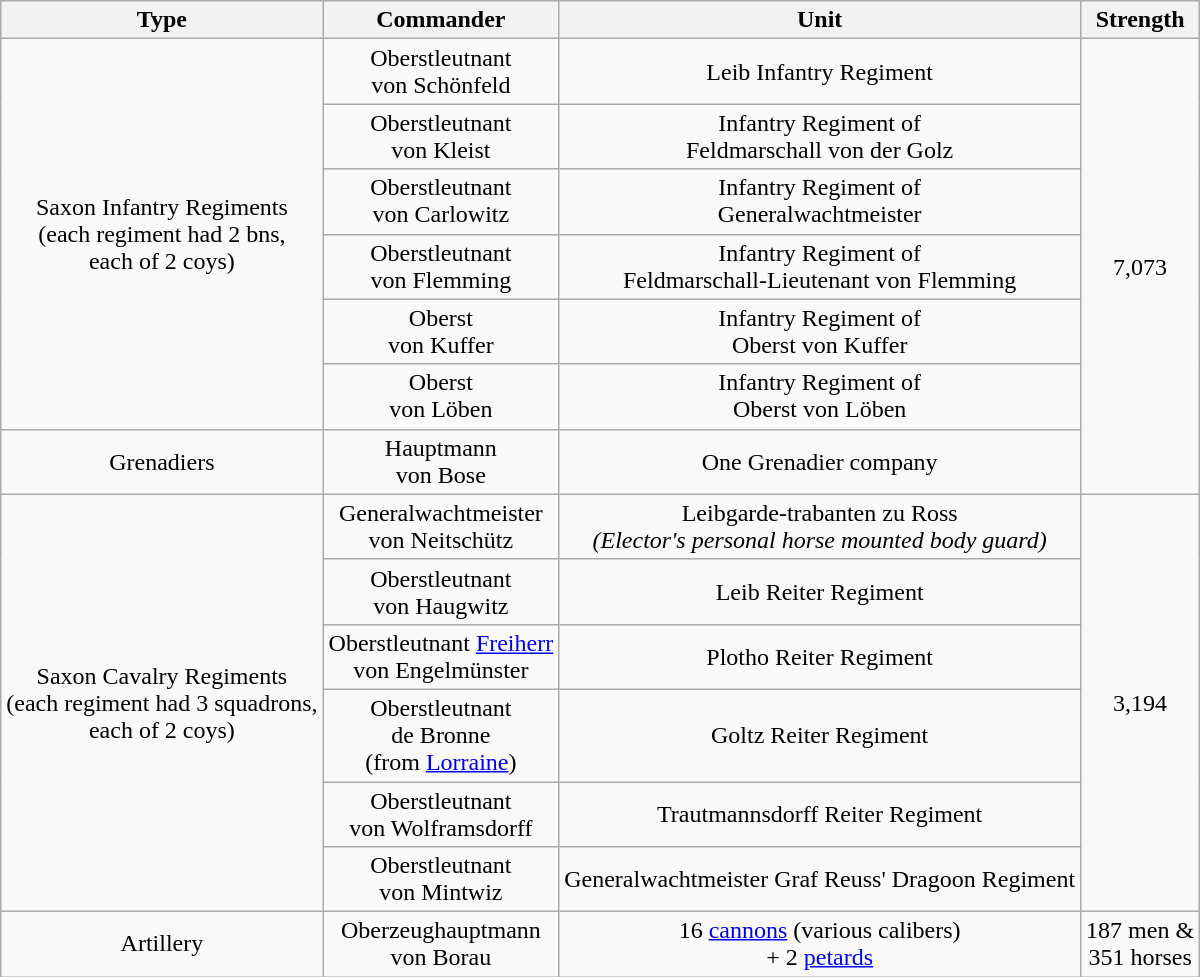<table class="wikitable mw-collapsible" style="text-align:center" ;>
<tr>
<th>Type</th>
<th>Commander</th>
<th>Unit</th>
<th>Strength</th>
</tr>
<tr>
<td rowspan="6">Saxon Infantry Regiments<br>(each regiment had 2 bns,<br>each of 2 coys)</td>
<td>Oberstleutnant<br>von Schönfeld</td>
<td>Leib Infantry Regiment</td>
<td rowspan="7">7,073</td>
</tr>
<tr>
<td>Oberstleutnant<br>von Kleist</td>
<td>Infantry Regiment of<br>Feldmarschall von der Golz</td>
</tr>
<tr>
<td>Oberstleutnant<br>von Carlowitz</td>
<td>Infantry Regiment of<br>Generalwachtmeister </td>
</tr>
<tr>
<td>Oberstleutnant<br>von Flemming</td>
<td>Infantry Regiment of<br>Feldmarschall-Lieutenant von Flemming</td>
</tr>
<tr>
<td>Oberst<br>von Kuffer</td>
<td>Infantry Regiment of<br>Oberst von Kuffer</td>
</tr>
<tr>
<td>Oberst<br>von Löben</td>
<td>Infantry Regiment of<br>Oberst von Löben</td>
</tr>
<tr>
<td>Grenadiers</td>
<td>Hauptmann<br>von Bose</td>
<td>One Grenadier company</td>
</tr>
<tr>
<td rowspan="6">Saxon Cavalry Regiments<br>(each regiment had 3 squadrons,<br>each of 2 coys)</td>
<td>Generalwachtmeister<br>von Neitschütz</td>
<td>Leibgarde-trabanten zu Ross<br><em>(Elector's personal horse mounted body guard)</em></td>
<td rowspan="6">3,194</td>
</tr>
<tr>
<td>Oberstleutnant<br>von Haugwitz</td>
<td>Leib Reiter Regiment</td>
</tr>
<tr>
<td>Oberstleutnant <a href='#'>Freiherr</a><br>von Engelmünster</td>
<td>Plotho Reiter Regiment</td>
</tr>
<tr>
<td>Oberstleutnant<br>de Bronne<br>(from <a href='#'>Lorraine</a>)</td>
<td>Goltz Reiter Regiment</td>
</tr>
<tr>
<td>Oberstleutnant<br>von Wolframsdorff</td>
<td>Trautmannsdorff Reiter Regiment</td>
</tr>
<tr>
<td>Oberstleutnant<br>von Mintwiz</td>
<td>Generalwachtmeister Graf Reuss' Dragoon Regiment</td>
</tr>
<tr>
<td>Artillery</td>
<td>Oberzeughauptmann<br>von Borau</td>
<td>16 <a href='#'>cannons</a> (various calibers)<br>+ 2 <a href='#'>petards</a></td>
<td>187 men &<br>351 horses</td>
</tr>
</table>
